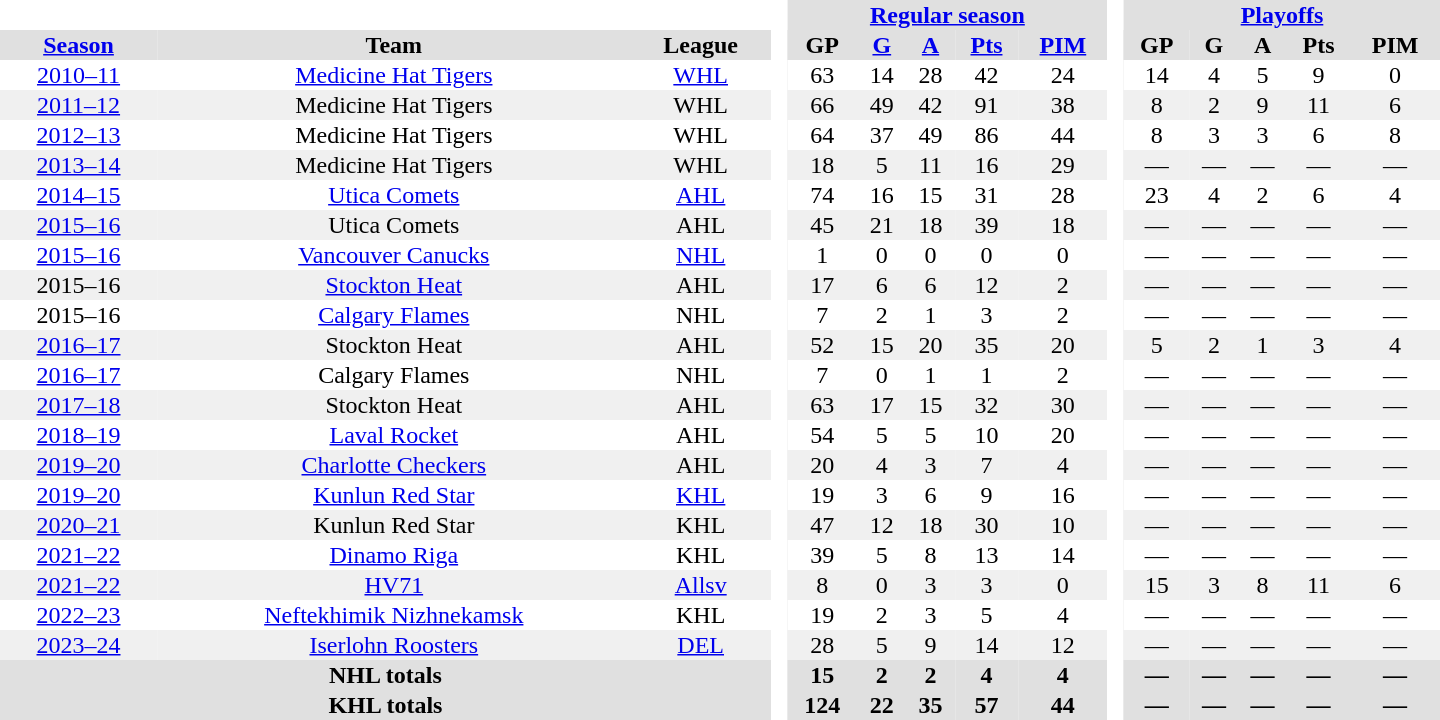<table border="0" cellpadding="1" cellspacing="0" style="text-align:center; width:60em;">
<tr style="background:#e0e0e0;">
<th colspan="3" style="background:#fff;"> </th>
<th rowspan="99" style="background:#fff;"> </th>
<th colspan="5"><a href='#'>Regular season</a></th>
<th rowspan="99" style="background:#fff;"> </th>
<th colspan="5"><a href='#'>Playoffs</a></th>
</tr>
<tr style="background:#e0e0e0;">
<th><a href='#'>Season</a></th>
<th>Team</th>
<th>League</th>
<th>GP</th>
<th><a href='#'>G</a></th>
<th><a href='#'>A</a></th>
<th><a href='#'>Pts</a></th>
<th><a href='#'>PIM</a></th>
<th>GP</th>
<th>G</th>
<th>A</th>
<th>Pts</th>
<th>PIM</th>
</tr>
<tr>
<td><a href='#'>2010–11</a></td>
<td><a href='#'>Medicine Hat Tigers</a></td>
<td><a href='#'>WHL</a></td>
<td>63</td>
<td>14</td>
<td>28</td>
<td>42</td>
<td>24</td>
<td>14</td>
<td>4</td>
<td>5</td>
<td>9</td>
<td>0</td>
</tr>
<tr style="background:#f0f0f0;">
<td><a href='#'>2011–12</a></td>
<td>Medicine Hat Tigers</td>
<td>WHL</td>
<td>66</td>
<td>49</td>
<td>42</td>
<td>91</td>
<td>38</td>
<td>8</td>
<td>2</td>
<td>9</td>
<td>11</td>
<td>6</td>
</tr>
<tr>
<td><a href='#'>2012–13</a></td>
<td>Medicine Hat Tigers</td>
<td>WHL</td>
<td>64</td>
<td>37</td>
<td>49</td>
<td>86</td>
<td>44</td>
<td>8</td>
<td>3</td>
<td>3</td>
<td>6</td>
<td>8</td>
</tr>
<tr style="background:#f0f0f0;">
<td><a href='#'>2013–14</a></td>
<td>Medicine Hat Tigers</td>
<td>WHL</td>
<td>18</td>
<td>5</td>
<td>11</td>
<td>16</td>
<td>29</td>
<td>—</td>
<td>—</td>
<td>—</td>
<td>—</td>
<td>—</td>
</tr>
<tr>
<td><a href='#'>2014–15</a></td>
<td><a href='#'>Utica Comets</a></td>
<td><a href='#'>AHL</a></td>
<td>74</td>
<td>16</td>
<td>15</td>
<td>31</td>
<td>28</td>
<td>23</td>
<td>4</td>
<td>2</td>
<td>6</td>
<td>4</td>
</tr>
<tr style="background:#f0f0f0;">
<td><a href='#'>2015–16</a></td>
<td>Utica Comets</td>
<td>AHL</td>
<td>45</td>
<td>21</td>
<td>18</td>
<td>39</td>
<td>18</td>
<td>—</td>
<td>—</td>
<td>—</td>
<td>—</td>
<td>—</td>
</tr>
<tr>
<td><a href='#'>2015–16</a></td>
<td><a href='#'>Vancouver Canucks</a></td>
<td><a href='#'>NHL</a></td>
<td>1</td>
<td>0</td>
<td>0</td>
<td>0</td>
<td>0</td>
<td>—</td>
<td>—</td>
<td>—</td>
<td>—</td>
<td>—</td>
</tr>
<tr style="background:#f0f0f0;">
<td>2015–16</td>
<td><a href='#'>Stockton Heat</a></td>
<td>AHL</td>
<td>17</td>
<td>6</td>
<td>6</td>
<td>12</td>
<td>2</td>
<td>—</td>
<td>—</td>
<td>—</td>
<td>—</td>
<td>—</td>
</tr>
<tr>
<td>2015–16</td>
<td><a href='#'>Calgary Flames</a></td>
<td>NHL</td>
<td>7</td>
<td>2</td>
<td>1</td>
<td>3</td>
<td>2</td>
<td>—</td>
<td>—</td>
<td>—</td>
<td>—</td>
<td>—</td>
</tr>
<tr style="background:#f0f0f0;">
<td><a href='#'>2016–17</a></td>
<td>Stockton Heat</td>
<td>AHL</td>
<td>52</td>
<td>15</td>
<td>20</td>
<td>35</td>
<td>20</td>
<td>5</td>
<td>2</td>
<td>1</td>
<td>3</td>
<td>4</td>
</tr>
<tr>
<td><a href='#'>2016–17</a></td>
<td>Calgary Flames</td>
<td>NHL</td>
<td>7</td>
<td>0</td>
<td>1</td>
<td>1</td>
<td>2</td>
<td>—</td>
<td>—</td>
<td>—</td>
<td>—</td>
<td>—</td>
</tr>
<tr style="background:#f0f0f0;">
<td><a href='#'>2017–18</a></td>
<td>Stockton Heat</td>
<td>AHL</td>
<td>63</td>
<td>17</td>
<td>15</td>
<td>32</td>
<td>30</td>
<td>—</td>
<td>—</td>
<td>—</td>
<td>—</td>
<td>—</td>
</tr>
<tr>
<td><a href='#'>2018–19</a></td>
<td><a href='#'>Laval Rocket</a></td>
<td>AHL</td>
<td>54</td>
<td>5</td>
<td>5</td>
<td>10</td>
<td>20</td>
<td>—</td>
<td>—</td>
<td>—</td>
<td>—</td>
<td>—</td>
</tr>
<tr style="background:#f0f0f0;">
<td><a href='#'>2019–20</a></td>
<td><a href='#'>Charlotte Checkers</a></td>
<td>AHL</td>
<td>20</td>
<td>4</td>
<td>3</td>
<td>7</td>
<td>4</td>
<td>—</td>
<td>—</td>
<td>—</td>
<td>—</td>
<td>—</td>
</tr>
<tr>
<td><a href='#'>2019–20</a></td>
<td><a href='#'>Kunlun Red Star</a></td>
<td><a href='#'>KHL</a></td>
<td>19</td>
<td>3</td>
<td>6</td>
<td>9</td>
<td>16</td>
<td>—</td>
<td>—</td>
<td>—</td>
<td>—</td>
<td>—</td>
</tr>
<tr style="background:#f0f0f0;">
<td><a href='#'>2020–21</a></td>
<td>Kunlun Red Star</td>
<td>KHL</td>
<td>47</td>
<td>12</td>
<td>18</td>
<td>30</td>
<td>10</td>
<td>—</td>
<td>—</td>
<td>—</td>
<td>—</td>
<td>—</td>
</tr>
<tr>
<td><a href='#'>2021–22</a></td>
<td><a href='#'>Dinamo Riga</a></td>
<td>KHL</td>
<td>39</td>
<td>5</td>
<td>8</td>
<td>13</td>
<td>14</td>
<td>—</td>
<td>—</td>
<td>—</td>
<td>—</td>
<td>—</td>
</tr>
<tr style="background:#f0f0f0;">
<td><a href='#'>2021–22</a></td>
<td><a href='#'>HV71</a></td>
<td><a href='#'>Allsv</a></td>
<td>8</td>
<td>0</td>
<td>3</td>
<td>3</td>
<td>0</td>
<td>15</td>
<td>3</td>
<td>8</td>
<td>11</td>
<td>6</td>
</tr>
<tr>
<td><a href='#'>2022–23</a></td>
<td><a href='#'>Neftekhimik Nizhnekamsk</a></td>
<td>KHL</td>
<td>19</td>
<td>2</td>
<td>3</td>
<td>5</td>
<td>4</td>
<td>—</td>
<td>—</td>
<td>—</td>
<td>—</td>
<td>—</td>
</tr>
<tr style="background:#f0f0f0;">
<td><a href='#'>2023–24</a></td>
<td><a href='#'>Iserlohn Roosters</a></td>
<td><a href='#'>DEL</a></td>
<td>28</td>
<td>5</td>
<td>9</td>
<td>14</td>
<td>12</td>
<td>—</td>
<td>—</td>
<td>—</td>
<td>—</td>
<td>—</td>
</tr>
<tr style="background:#e0e0e0;">
<th colspan="3">NHL totals</th>
<th>15</th>
<th>2</th>
<th>2</th>
<th>4</th>
<th>4</th>
<th>—</th>
<th>—</th>
<th>—</th>
<th>—</th>
<th>—</th>
</tr>
<tr style="background:#e0e0e0;">
<th colspan="3">KHL totals</th>
<th>124</th>
<th>22</th>
<th>35</th>
<th>57</th>
<th>44</th>
<th>—</th>
<th>—</th>
<th>—</th>
<th>—</th>
<th>—</th>
</tr>
</table>
